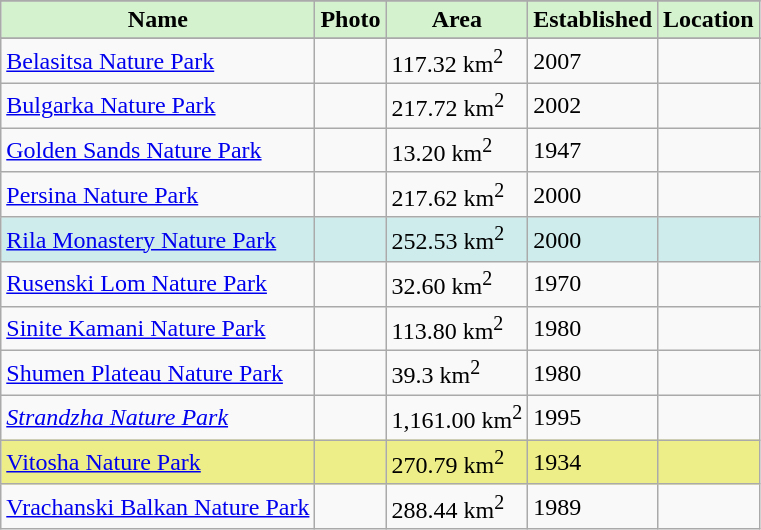<table class="wikitable sortable">
<tr>
</tr>
<tr>
<th style=background:#D4F2CE;><strong>Name</strong></th>
<th style=background:#D4F2CE;><strong>Photo</strong></th>
<th style=background:#D4F2CE;><strong>Area</strong></th>
<th style=background:#D4F2CE;><strong>Established</strong></th>
<th style=background:#D4F2CE;><strong>Location</strong></th>
</tr>
<tr>
</tr>
<tr>
<td><a href='#'>Belasitsa Nature Park</a></td>
<td></td>
<td>117.32 km<sup>2</sup></td>
<td>2007</td>
<td></td>
</tr>
<tr>
<td><a href='#'>Bulgarka Nature Park</a></td>
<td></td>
<td>217.72 km<sup>2</sup></td>
<td>2002</td>
<td></td>
</tr>
<tr>
<td><a href='#'>Golden Sands Nature Park</a></td>
<td></td>
<td>13.20 km<sup>2</sup></td>
<td>1947</td>
<td></td>
</tr>
<tr>
<td><a href='#'>Persina Nature Park</a></td>
<td></td>
<td>217.62 km<sup>2</sup></td>
<td>2000</td>
<td></td>
</tr>
<tr bgcolor="#CFECEC">
<td><a href='#'>Rila Monastery Nature Park</a></td>
<td></td>
<td>252.53 km<sup>2</sup></td>
<td>2000</td>
<td></td>
</tr>
<tr>
<td><a href='#'>Rusenski Lom Nature Park</a></td>
<td></td>
<td>32.60 km<sup>2</sup></td>
<td>1970</td>
<td></td>
</tr>
<tr>
<td><a href='#'>Sinite Kamani Nature Park</a></td>
<td></td>
<td>113.80 km<sup>2</sup></td>
<td>1980</td>
<td></td>
</tr>
<tr>
<td><a href='#'>Shumen Plateau Nature Park</a></td>
<td></td>
<td>39.3 km<sup>2</sup></td>
<td>1980</td>
<td></td>
</tr>
<tr>
<td><em><a href='#'>Strandzha Nature Park</a></em></td>
<td></td>
<td>1,161.00 km<sup>2</sup></td>
<td>1995</td>
<td></td>
</tr>
<tr bgcolor="#EEEE88">
<td><a href='#'>Vitosha Nature Park</a></td>
<td></td>
<td>270.79 km<sup>2</sup></td>
<td>1934</td>
<td></td>
</tr>
<tr>
<td><a href='#'>Vrachanski Balkan Nature Park</a></td>
<td></td>
<td>288.44 km<sup>2</sup></td>
<td>1989</td>
<td></td>
</tr>
</table>
